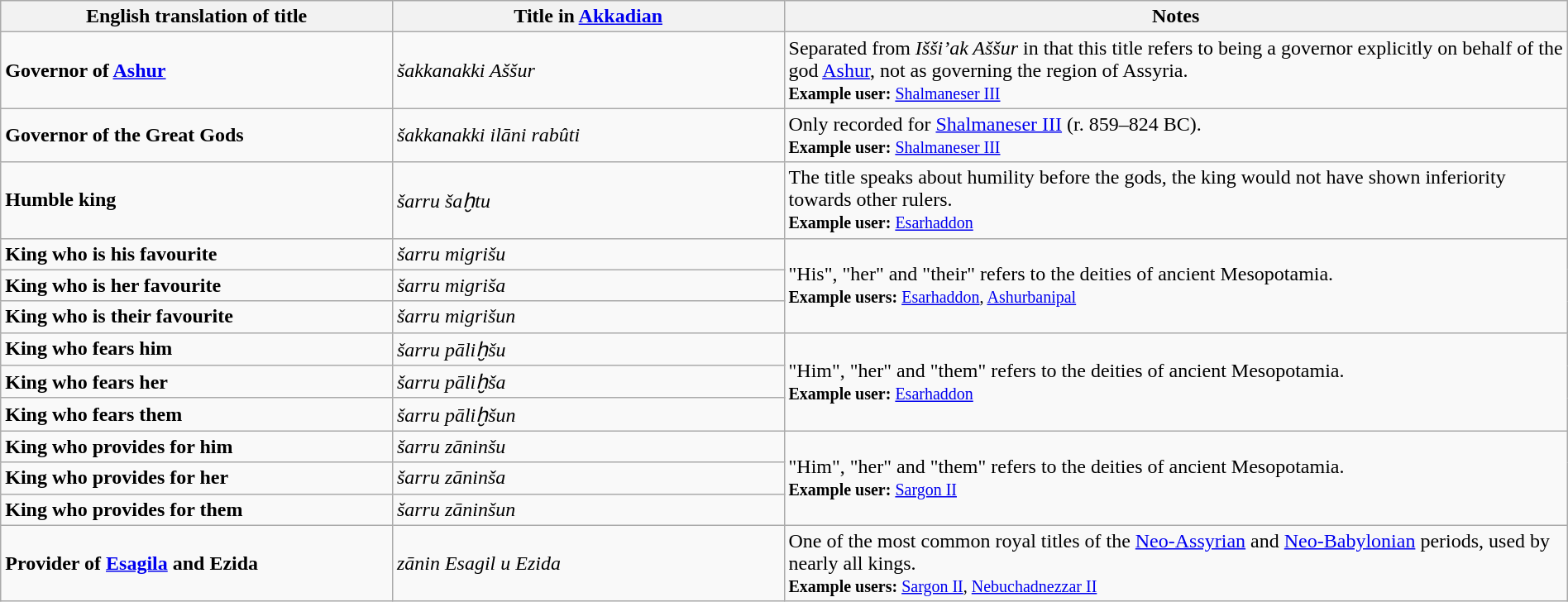<table class="wikitable" border="1" style="width:100%">
<tr>
<th width="25%"><strong>English translation of title</strong></th>
<th width="25%"><strong>Title in <a href='#'>Akkadian</a></strong></th>
<th width="50%"><strong>Notes</strong></th>
</tr>
<tr>
<td><strong>Governor of <a href='#'>Ashur</a></strong></td>
<td><em>šakkanakki Aššur</em></td>
<td>Separated from <em>Išši’ak Aššur</em> in that this title refers to being a governor explicitly on behalf of the god <a href='#'>Ashur</a>, not as governing the region of Assyria.<br><small><strong>Example user:</strong> <a href='#'>Shalmaneser III</a></small></td>
</tr>
<tr>
<td><strong>Governor of the Great Gods</strong></td>
<td><em>šakkanakki ilāni rabûti</em></td>
<td>Only recorded for <a href='#'>Shalmaneser III</a> (r. 859–824 BC).<br><small><strong>Example user:</strong> <a href='#'>Shalmaneser III</a></small></td>
</tr>
<tr>
<td><strong>Humble king</strong></td>
<td><em>šarru šaḫtu</em></td>
<td>The title speaks about humility before the gods, the king would not have shown inferiority towards other rulers.<br><small><strong>Example user:</strong> <a href='#'>Esarhaddon</a></small></td>
</tr>
<tr>
<td><strong>King who is his favourite</strong></td>
<td><em>šarru migrišu</em></td>
<td rowspan="3">"His", "her" and "their" refers to the deities of ancient Mesopotamia.<br><small><strong>Example users:</strong> <a href='#'>Esarhaddon</a>, <a href='#'>Ashurbanipal</a></small></td>
</tr>
<tr>
<td><strong>King who is her favourite</strong></td>
<td><em>šarru migriša</em></td>
</tr>
<tr>
<td><strong>King who is their favourite</strong></td>
<td><em>šarru migrišun</em></td>
</tr>
<tr>
<td><strong>King who fears him</strong></td>
<td><em>šarru pāliḫšu</em></td>
<td rowspan="3">"Him", "her" and "them" refers to the deities of ancient Mesopotamia.<br><small><strong>Example user:</strong> <a href='#'>Esarhaddon</a></small></td>
</tr>
<tr>
<td><strong>King who fears her</strong></td>
<td><em>šarru pāliḫša</em></td>
</tr>
<tr>
<td><strong>King who fears them</strong></td>
<td><em>šarru pāliḫšun</em></td>
</tr>
<tr>
<td><strong>King who provides for him</strong></td>
<td><em>šarru zāninšu</em></td>
<td rowspan="3">"Him", "her" and "them" refers to the deities of ancient Mesopotamia.<br><small><strong>Example user:</strong> <a href='#'>Sargon II</a></small></td>
</tr>
<tr>
<td><strong>King who provides for her</strong></td>
<td><em>šarru zāninša</em></td>
</tr>
<tr>
<td><strong>King who provides for them</strong></td>
<td><em>šarru zāninšun</em></td>
</tr>
<tr>
<td><strong>Provider of <a href='#'>Esagila</a> and Ezida</strong></td>
<td><em>zānin Esagil u Ezida</em></td>
<td>One of the most common royal titles of the <a href='#'>Neo-Assyrian</a> and <a href='#'>Neo-Babylonian</a> periods, used by nearly all kings.<br><small><strong>Example users:</strong> <a href='#'>Sargon II</a>, <a href='#'>Nebuchadnezzar II</a></small></td>
</tr>
</table>
